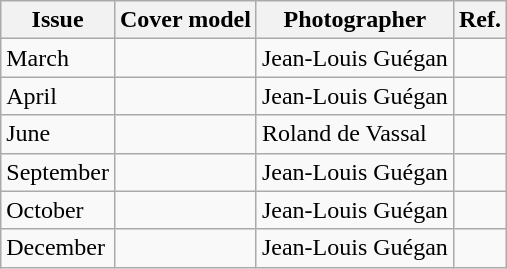<table class="wikitable">
<tr>
<th>Issue</th>
<th>Cover model</th>
<th>Photographer</th>
<th>Ref.</th>
</tr>
<tr>
<td>March</td>
<td></td>
<td>Jean-Louis Guégan</td>
<td></td>
</tr>
<tr>
<td>April</td>
<td></td>
<td>Jean-Louis Guégan</td>
<td></td>
</tr>
<tr>
<td>June</td>
<td></td>
<td>Roland de Vassal</td>
<td></td>
</tr>
<tr>
<td>September</td>
<td></td>
<td>Jean-Louis Guégan</td>
<td></td>
</tr>
<tr>
<td>October</td>
<td></td>
<td>Jean-Louis Guégan</td>
<td></td>
</tr>
<tr>
<td>December</td>
<td></td>
<td>Jean-Louis Guégan</td>
<td></td>
</tr>
</table>
